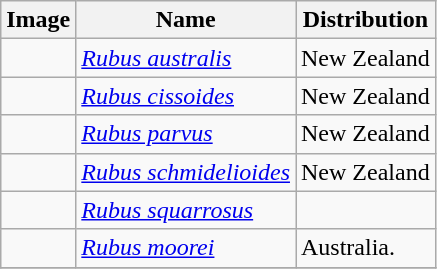<table class="wikitable collapsible">
<tr>
<th>Image</th>
<th>Name</th>
<th>Distribution</th>
</tr>
<tr>
<td></td>
<td><em><a href='#'>Rubus australis</a></em> </td>
<td>New Zealand</td>
</tr>
<tr>
<td></td>
<td><em><a href='#'>Rubus cissoides</a></em> </td>
<td>New Zealand</td>
</tr>
<tr>
<td></td>
<td><em><a href='#'>Rubus parvus</a></em> </td>
<td>New Zealand</td>
</tr>
<tr>
<td></td>
<td><em><a href='#'>Rubus schmidelioides</a></em> </td>
<td>New Zealand</td>
</tr>
<tr>
<td></td>
<td><em><a href='#'>Rubus squarrosus</a></em> </td>
<td></td>
</tr>
<tr>
<td></td>
<td><em><a href='#'>Rubus moorei</a></em> </td>
<td>Australia.</td>
</tr>
<tr>
</tr>
</table>
